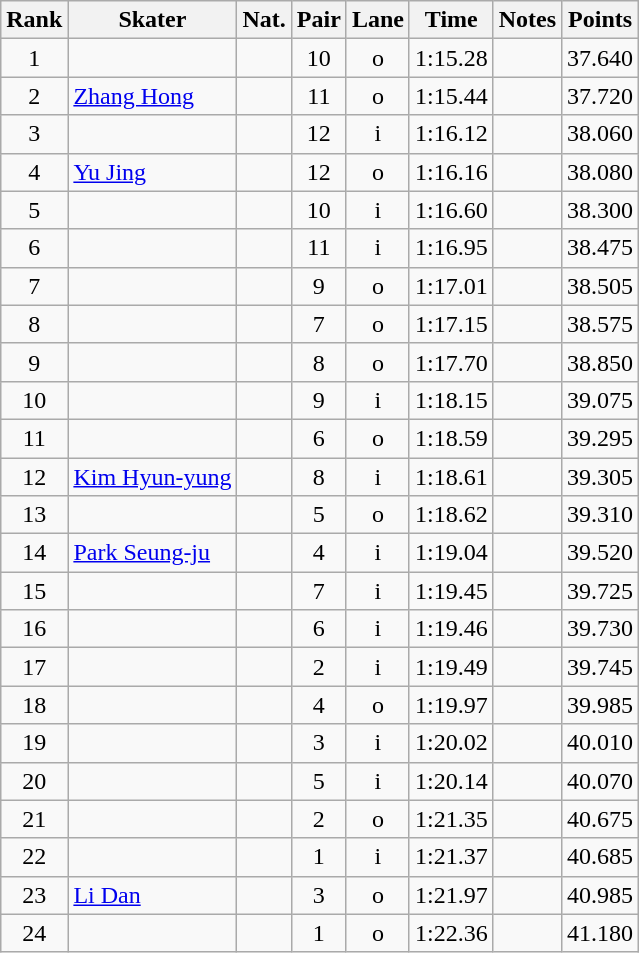<table class="wikitable sortable" border="1" style="text-align:center">
<tr>
<th>Rank</th>
<th>Skater</th>
<th>Nat.</th>
<th>Pair</th>
<th>Lane</th>
<th>Time</th>
<th>Notes</th>
<th>Points</th>
</tr>
<tr>
<td>1</td>
<td align=left></td>
<td></td>
<td>10</td>
<td>o</td>
<td>1:15.28</td>
<td></td>
<td>37.640</td>
</tr>
<tr>
<td>2</td>
<td align=left><a href='#'>Zhang Hong</a></td>
<td></td>
<td>11</td>
<td>o</td>
<td>1:15.44</td>
<td></td>
<td>37.720</td>
</tr>
<tr>
<td>3</td>
<td align=left></td>
<td></td>
<td>12</td>
<td>i</td>
<td>1:16.12</td>
<td></td>
<td>38.060</td>
</tr>
<tr>
<td>4</td>
<td align=left><a href='#'>Yu Jing</a></td>
<td></td>
<td>12</td>
<td>o</td>
<td>1:16.16</td>
<td></td>
<td>38.080</td>
</tr>
<tr>
<td>5</td>
<td align=left></td>
<td></td>
<td>10</td>
<td>i</td>
<td>1:16.60</td>
<td></td>
<td>38.300</td>
</tr>
<tr>
<td>6</td>
<td align=left></td>
<td></td>
<td>11</td>
<td>i</td>
<td>1:16.95</td>
<td></td>
<td>38.475</td>
</tr>
<tr>
<td>7</td>
<td align=left></td>
<td></td>
<td>9</td>
<td>o</td>
<td>1:17.01</td>
<td></td>
<td>38.505</td>
</tr>
<tr>
<td>8</td>
<td align=left></td>
<td></td>
<td>7</td>
<td>o</td>
<td>1:17.15</td>
<td></td>
<td>38.575</td>
</tr>
<tr>
<td>9</td>
<td align=left></td>
<td></td>
<td>8</td>
<td>o</td>
<td>1:17.70</td>
<td></td>
<td>38.850</td>
</tr>
<tr>
<td>10</td>
<td align=left></td>
<td></td>
<td>9</td>
<td>i</td>
<td>1:18.15</td>
<td></td>
<td>39.075</td>
</tr>
<tr>
<td>11</td>
<td align=left></td>
<td></td>
<td>6</td>
<td>o</td>
<td>1:18.59</td>
<td></td>
<td>39.295</td>
</tr>
<tr>
<td>12</td>
<td align=left><a href='#'>Kim Hyun-yung</a></td>
<td></td>
<td>8</td>
<td>i</td>
<td>1:18.61</td>
<td></td>
<td>39.305</td>
</tr>
<tr>
<td>13</td>
<td align=left></td>
<td></td>
<td>5</td>
<td>o</td>
<td>1:18.62</td>
<td></td>
<td>39.310</td>
</tr>
<tr>
<td>14</td>
<td align=left><a href='#'>Park Seung-ju</a></td>
<td></td>
<td>4</td>
<td>i</td>
<td>1:19.04</td>
<td></td>
<td>39.520</td>
</tr>
<tr>
<td>15</td>
<td align=left></td>
<td></td>
<td>7</td>
<td>i</td>
<td>1:19.45</td>
<td></td>
<td>39.725</td>
</tr>
<tr>
<td>16</td>
<td align=left></td>
<td></td>
<td>6</td>
<td>i</td>
<td>1:19.46</td>
<td></td>
<td>39.730</td>
</tr>
<tr>
<td>17</td>
<td align=left></td>
<td></td>
<td>2</td>
<td>i</td>
<td>1:19.49</td>
<td></td>
<td>39.745</td>
</tr>
<tr>
<td>18</td>
<td align=left></td>
<td></td>
<td>4</td>
<td>o</td>
<td>1:19.97</td>
<td></td>
<td>39.985</td>
</tr>
<tr>
<td>19</td>
<td align=left></td>
<td></td>
<td>3</td>
<td>i</td>
<td>1:20.02</td>
<td></td>
<td>40.010</td>
</tr>
<tr>
<td>20</td>
<td align=left></td>
<td></td>
<td>5</td>
<td>i</td>
<td>1:20.14</td>
<td></td>
<td>40.070</td>
</tr>
<tr>
<td>21</td>
<td align=left></td>
<td></td>
<td>2</td>
<td>o</td>
<td>1:21.35</td>
<td></td>
<td>40.675</td>
</tr>
<tr>
<td>22</td>
<td align=left></td>
<td></td>
<td>1</td>
<td>i</td>
<td>1:21.37</td>
<td></td>
<td>40.685</td>
</tr>
<tr>
<td>23</td>
<td align=left><a href='#'>Li Dan</a></td>
<td></td>
<td>3</td>
<td>o</td>
<td>1:21.97</td>
<td></td>
<td>40.985</td>
</tr>
<tr>
<td>24</td>
<td align=left></td>
<td></td>
<td>1</td>
<td>o</td>
<td>1:22.36</td>
<td></td>
<td>41.180</td>
</tr>
</table>
